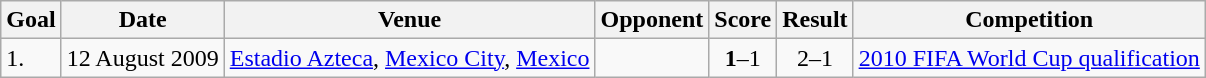<table class="wikitable">
<tr>
<th>Goal</th>
<th>Date</th>
<th>Venue</th>
<th>Opponent</th>
<th>Score</th>
<th>Result</th>
<th>Competition</th>
</tr>
<tr>
<td>1.</td>
<td>12 August 2009</td>
<td><a href='#'>Estadio Azteca</a>, <a href='#'>Mexico City</a>, <a href='#'>Mexico</a></td>
<td></td>
<td align=center><strong>1</strong>–1</td>
<td align=center>2–1</td>
<td><a href='#'>2010 FIFA World Cup qualification</a></td>
</tr>
</table>
